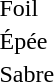<table>
<tr>
<td rowspan=2>Foil</td>
<td rowspan=2></td>
<td rowspan=2></td>
<td></td>
</tr>
<tr>
<td></td>
</tr>
<tr>
<td rowspan=2>Épée</td>
<td rowspan=2></td>
<td rowspan=2></td>
<td></td>
</tr>
<tr>
<td></td>
</tr>
<tr>
<td rowspan=2>Sabre</td>
<td rowspan=2></td>
<td rowspan=2></td>
<td></td>
</tr>
<tr>
<td></td>
</tr>
</table>
